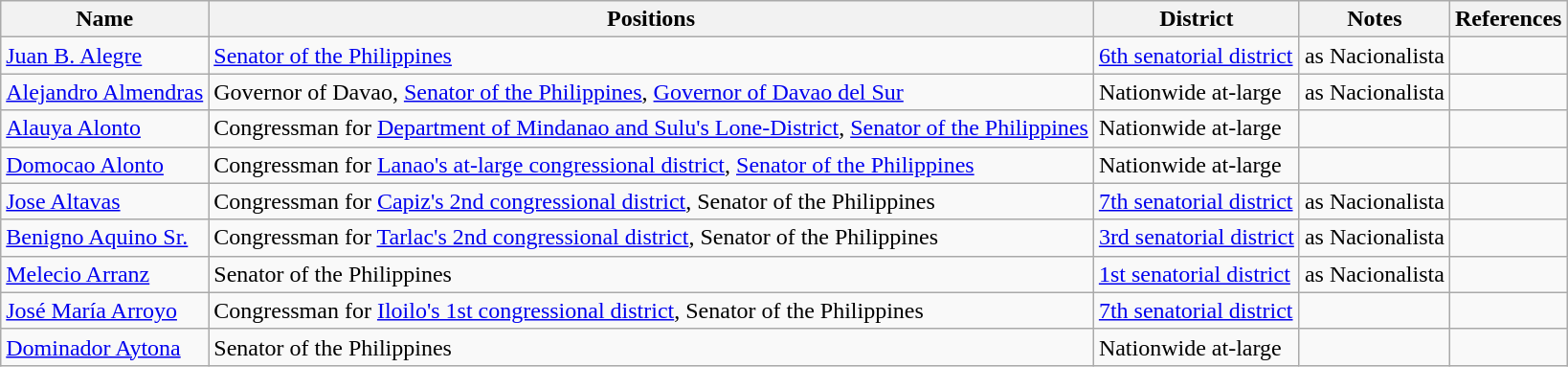<table class="wikitable">
<tr>
<th>Name</th>
<th>Positions</th>
<th>District</th>
<th>Notes</th>
<th>References</th>
</tr>
<tr>
<td><a href='#'>Juan B. Alegre</a></td>
<td><a href='#'>Senator of the Philippines</a></td>
<td><a href='#'>6th senatorial district</a></td>
<td>as Nacionalista</td>
<td></td>
</tr>
<tr>
<td><a href='#'>Alejandro Almendras</a></td>
<td>Governor of Davao, <a href='#'>Senator of the Philippines</a>, <a href='#'>Governor of Davao del Sur</a></td>
<td>Nationwide at-large</td>
<td>as Nacionalista</td>
<td></td>
</tr>
<tr>
<td><a href='#'>Alauya Alonto</a></td>
<td>Congressman for <a href='#'>Department of Mindanao and Sulu's Lone-District</a>, <a href='#'>Senator of the Philippines</a></td>
<td>Nationwide at-large</td>
<td></td>
<td></td>
</tr>
<tr>
<td><a href='#'>Domocao Alonto</a></td>
<td>Congressman for <a href='#'>Lanao's at-large congressional district</a>, <a href='#'>Senator of the Philippines</a></td>
<td>Nationwide at-large</td>
<td></td>
<td></td>
</tr>
<tr>
<td><a href='#'>Jose Altavas</a></td>
<td>Congressman for <a href='#'>Capiz's 2nd congressional district</a>, Senator of the Philippines</td>
<td><a href='#'>7th senatorial district</a></td>
<td>as Nacionalista</td>
<td></td>
</tr>
<tr>
<td><a href='#'>Benigno Aquino Sr.</a></td>
<td>Congressman for <a href='#'>Tarlac's 2nd congressional district</a>, Senator of the Philippines</td>
<td><a href='#'>3rd senatorial district</a></td>
<td>as Nacionalista</td>
<td></td>
</tr>
<tr>
<td><a href='#'>Melecio Arranz</a></td>
<td>Senator of the Philippines</td>
<td><a href='#'>1st senatorial district</a></td>
<td>as Nacionalista</td>
<td></td>
</tr>
<tr>
<td><a href='#'>José María Arroyo</a></td>
<td>Congressman for <a href='#'>Iloilo's 1st congressional district</a>, Senator of the Philippines</td>
<td><a href='#'>7th senatorial district</a></td>
<td></td>
<td></td>
</tr>
<tr>
<td><a href='#'>Dominador Aytona</a></td>
<td>Senator of the Philippines</td>
<td>Nationwide at-large</td>
<td></td>
<td></td>
</tr>
</table>
